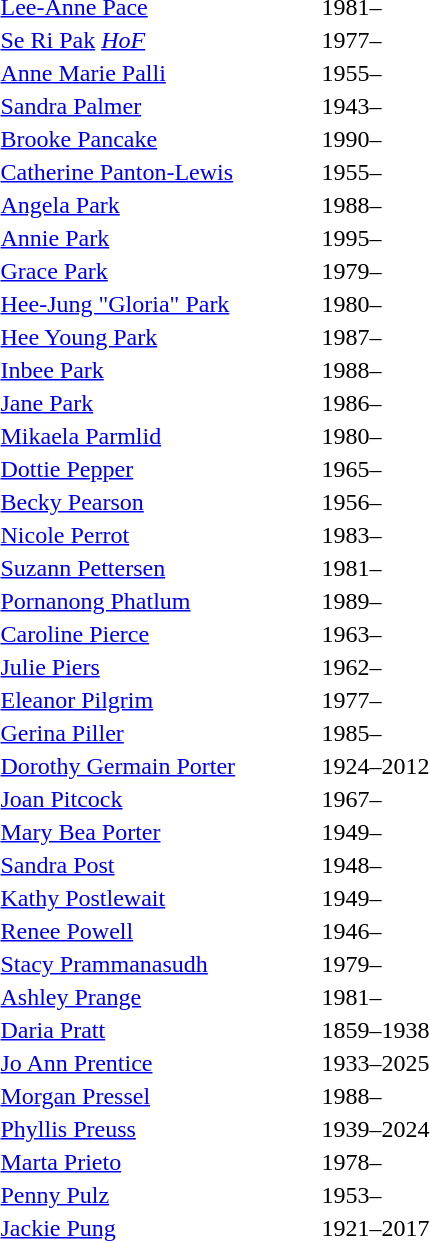<table>
<tr>
<td style="width:210px"> <a href='#'>Lee-Anne Pace</a></td>
<td>1981–</td>
</tr>
<tr>
<td> <a href='#'>Se Ri Pak</a> <em><a href='#'><span>HoF</span></a></em></td>
<td>1977–</td>
</tr>
<tr>
<td> <a href='#'>Anne Marie Palli</a></td>
<td>1955–</td>
</tr>
<tr>
<td> <a href='#'>Sandra Palmer</a></td>
<td>1943–</td>
</tr>
<tr>
<td> <a href='#'>Brooke Pancake</a></td>
<td>1990–</td>
</tr>
<tr>
<td> <a href='#'>Catherine Panton-Lewis</a></td>
<td>1955–</td>
</tr>
<tr>
<td>  <a href='#'>Angela Park</a></td>
<td>1988–</td>
</tr>
<tr>
<td> <a href='#'>Annie Park</a></td>
<td>1995–</td>
</tr>
<tr>
<td> <a href='#'>Grace Park</a></td>
<td>1979–</td>
</tr>
<tr>
<td> <a href='#'>Hee-Jung "Gloria" Park</a></td>
<td>1980–</td>
</tr>
<tr>
<td> <a href='#'>Hee Young Park</a></td>
<td>1987–</td>
</tr>
<tr>
<td> <a href='#'>Inbee Park</a></td>
<td>1988–</td>
</tr>
<tr>
<td> <a href='#'>Jane Park</a></td>
<td>1986–</td>
</tr>
<tr>
<td> <a href='#'>Mikaela Parmlid</a></td>
<td>1980–</td>
</tr>
<tr>
<td> <a href='#'>Dottie Pepper</a></td>
<td>1965–</td>
</tr>
<tr>
<td> <a href='#'>Becky Pearson</a></td>
<td>1956–</td>
</tr>
<tr>
<td> <a href='#'>Nicole Perrot</a></td>
<td>1983–</td>
</tr>
<tr>
<td> <a href='#'>Suzann Pettersen</a></td>
<td>1981–</td>
</tr>
<tr>
<td> <a href='#'>Pornanong Phatlum</a></td>
<td>1989–</td>
</tr>
<tr>
<td> <a href='#'>Caroline Pierce</a></td>
<td>1963–</td>
</tr>
<tr>
<td> <a href='#'>Julie Piers</a></td>
<td>1962–</td>
</tr>
<tr>
<td> <a href='#'>Eleanor Pilgrim</a></td>
<td>1977–</td>
</tr>
<tr>
<td> <a href='#'>Gerina Piller</a></td>
<td>1985–</td>
</tr>
<tr>
<td> <a href='#'>Dorothy Germain Porter</a></td>
<td>1924–2012</td>
</tr>
<tr>
<td> <a href='#'>Joan Pitcock</a></td>
<td>1967–</td>
</tr>
<tr>
<td> <a href='#'>Mary Bea Porter</a></td>
<td>1949–</td>
</tr>
<tr>
<td> <a href='#'>Sandra Post</a></td>
<td>1948–</td>
</tr>
<tr>
<td> <a href='#'>Kathy Postlewait</a></td>
<td>1949–</td>
</tr>
<tr>
<td> <a href='#'>Renee Powell</a></td>
<td>1946–</td>
</tr>
<tr>
<td> <a href='#'>Stacy Prammanasudh</a></td>
<td>1979–</td>
</tr>
<tr>
<td> <a href='#'>Ashley Prange</a></td>
<td>1981–</td>
</tr>
<tr>
<td> <a href='#'>Daria Pratt</a></td>
<td>1859–1938</td>
</tr>
<tr>
<td> <a href='#'>Jo Ann Prentice</a></td>
<td>1933–2025</td>
</tr>
<tr>
<td> <a href='#'>Morgan Pressel</a></td>
<td>1988–</td>
</tr>
<tr>
<td> <a href='#'>Phyllis Preuss</a></td>
<td>1939–2024</td>
</tr>
<tr>
<td> <a href='#'>Marta Prieto</a></td>
<td>1978–</td>
</tr>
<tr>
<td> <a href='#'>Penny Pulz</a></td>
<td>1953–</td>
</tr>
<tr>
<td> <a href='#'>Jackie Pung</a></td>
<td>1921–2017</td>
</tr>
</table>
